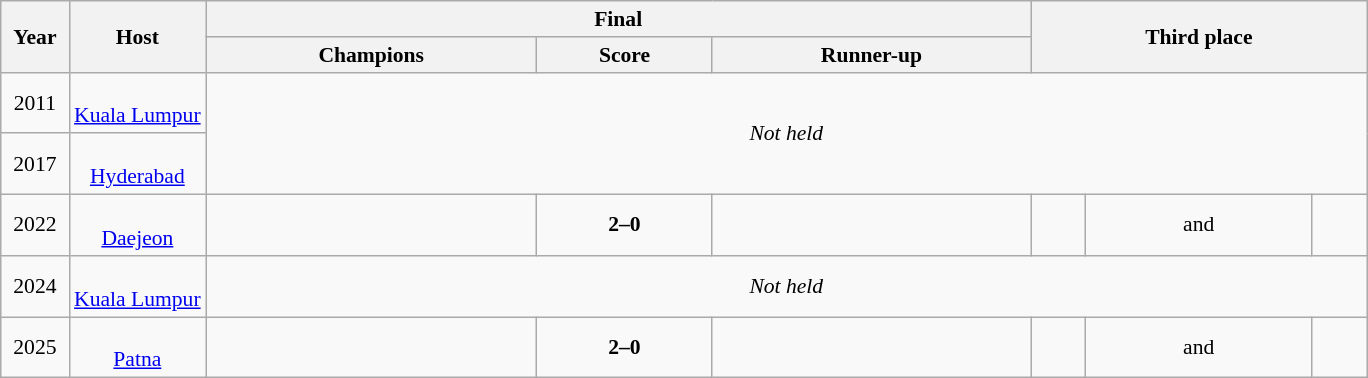<table class="wikitable" style="font-size:90%; text-align: center;">
<tr>
<th rowspan="2" width="5%">Year</th>
<th rowspan="2" width="10%">Host</th>
<th colspan="3">Final</th>
<th colspan="3" rowspan="2">Third place</th>
</tr>
<tr>
<th>Champions</th>
<th>Score</th>
<th>Runner-up</th>
</tr>
<tr>
<td>2011<br></td>
<td><br><a href='#'>Kuala Lumpur</a></td>
<td colspan="6" rowspan="2"><em>Not held</em></td>
</tr>
<tr>
<td>2017<br></td>
<td><br><a href='#'>Hyderabad</a></td>
</tr>
<tr>
<td>2022<br></td>
<td><br><a href='#'>Daejeon</a></td>
<td></td>
<td><strong>2–0</strong></td>
<td></td>
<td></td>
<td>and</td>
<td></td>
</tr>
<tr>
<td>2024<br></td>
<td><br><a href='#'>Kuala Lumpur</a></td>
<td colspan="6"><em>Not held</em></td>
</tr>
<tr>
<td>2025<br></td>
<td><br><a href='#'>Patna</a></td>
<td></td>
<td><strong>2–0</strong></td>
<td></td>
<td></td>
<td>and</td>
<td></td>
</tr>
</table>
